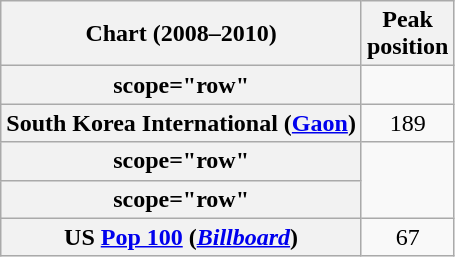<table class="wikitable sortable plainrowheaders">
<tr>
<th>Chart (2008–2010)</th>
<th>Peak<br>position</th>
</tr>
<tr>
<th>scope="row" </th>
</tr>
<tr>
<th scope="row">South Korea International (<a href='#'>Gaon</a>)</th>
<td style="text-align:center;">189</td>
</tr>
<tr>
<th>scope="row" </th>
</tr>
<tr>
<th>scope="row" </th>
</tr>
<tr>
<th scope="row">US <a href='#'>Pop 100</a> (<em><a href='#'>Billboard</a></em>)</th>
<td style="text-align:center;">67</td>
</tr>
</table>
